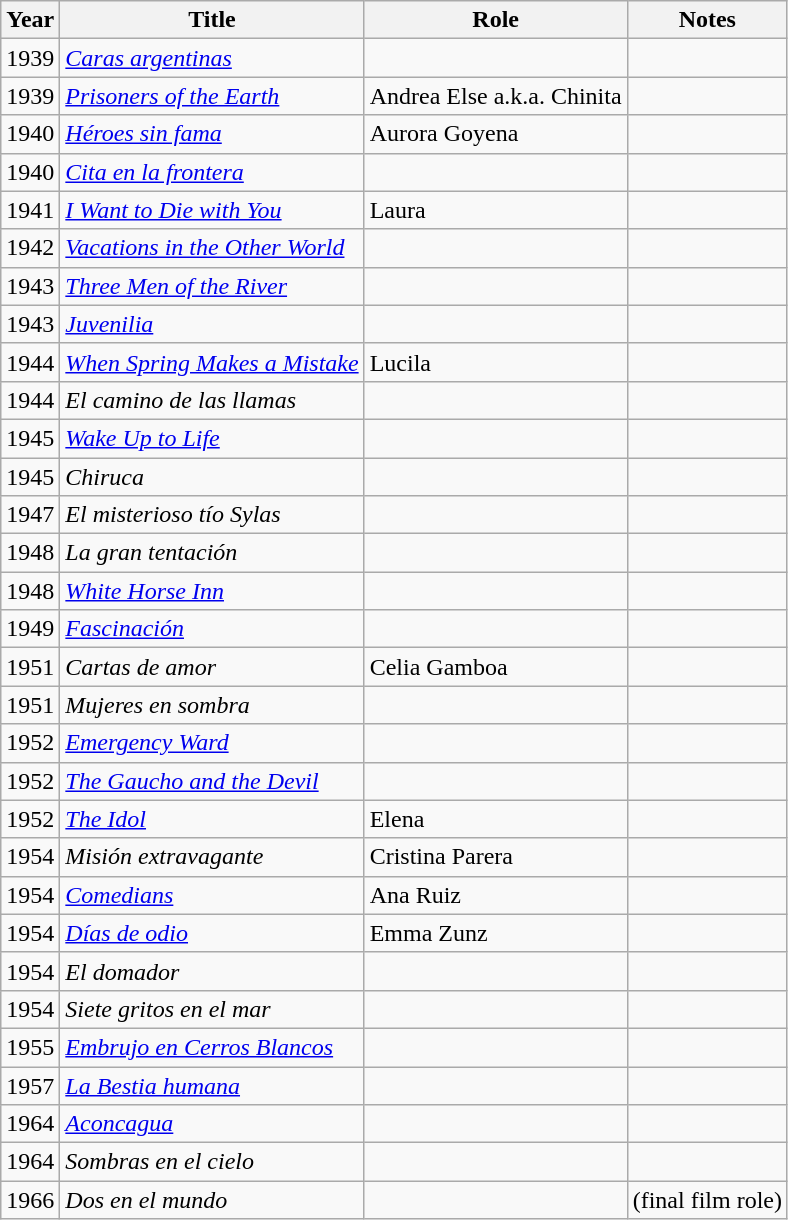<table class="wikitable">
<tr>
<th>Year</th>
<th>Title</th>
<th>Role</th>
<th>Notes</th>
</tr>
<tr>
<td>1939</td>
<td><em><a href='#'>Caras argentinas</a></em></td>
<td></td>
<td></td>
</tr>
<tr>
<td>1939</td>
<td><em><a href='#'>Prisoners of the Earth</a></em></td>
<td>Andrea Else a.k.a. Chinita</td>
<td></td>
</tr>
<tr>
<td>1940</td>
<td><em><a href='#'>Héroes sin fama</a></em></td>
<td>Aurora Goyena</td>
<td></td>
</tr>
<tr>
<td>1940</td>
<td><em><a href='#'>Cita en la frontera</a></em></td>
<td></td>
<td></td>
</tr>
<tr>
<td>1941</td>
<td><em><a href='#'>I Want to Die with You</a></em></td>
<td>Laura</td>
<td></td>
</tr>
<tr>
<td>1942</td>
<td><em><a href='#'>Vacations in the Other World</a></em></td>
<td></td>
<td></td>
</tr>
<tr>
<td>1943</td>
<td><em><a href='#'>Three Men of the River</a></em></td>
<td></td>
<td></td>
</tr>
<tr>
<td>1943</td>
<td><em><a href='#'>Juvenilia</a></em></td>
<td></td>
<td></td>
</tr>
<tr>
<td>1944</td>
<td><em><a href='#'>When Spring Makes a Mistake</a></em></td>
<td>Lucila</td>
<td></td>
</tr>
<tr>
<td>1944</td>
<td><em>El camino de las llamas</em></td>
<td></td>
<td></td>
</tr>
<tr>
<td>1945</td>
<td><em><a href='#'>Wake Up to Life</a></em></td>
<td></td>
<td></td>
</tr>
<tr>
<td>1945</td>
<td><em>Chiruca</em></td>
<td></td>
<td></td>
</tr>
<tr>
<td>1947</td>
<td><em>El misterioso tío Sylas</em></td>
<td></td>
<td></td>
</tr>
<tr>
<td>1948</td>
<td><em>La gran tentación</em></td>
<td></td>
<td></td>
</tr>
<tr>
<td>1948</td>
<td><em><a href='#'>White Horse Inn</a></em></td>
<td></td>
<td></td>
</tr>
<tr>
<td>1949</td>
<td><em><a href='#'>Fascinación</a></em></td>
<td></td>
<td></td>
</tr>
<tr>
<td>1951</td>
<td><em>Cartas de amor</em></td>
<td>Celia Gamboa</td>
<td></td>
</tr>
<tr>
<td>1951</td>
<td><em>Mujeres en sombra</em></td>
<td></td>
<td></td>
</tr>
<tr>
<td>1952</td>
<td><em><a href='#'>Emergency Ward</a></em></td>
<td></td>
<td></td>
</tr>
<tr>
<td>1952</td>
<td><em><a href='#'>The Gaucho and the Devil</a></em></td>
<td></td>
<td></td>
</tr>
<tr>
<td>1952</td>
<td><em><a href='#'>The Idol</a></em></td>
<td>Elena</td>
<td></td>
</tr>
<tr>
<td>1954</td>
<td><em>Misión extravagante</em></td>
<td>Cristina Parera</td>
<td></td>
</tr>
<tr>
<td>1954</td>
<td><em><a href='#'>Comedians</a></em></td>
<td>Ana Ruiz</td>
<td></td>
</tr>
<tr>
<td>1954</td>
<td><em><a href='#'>Días de odio</a></em></td>
<td>Emma Zunz</td>
<td></td>
</tr>
<tr>
<td>1954</td>
<td><em>El domador</em></td>
<td></td>
<td></td>
</tr>
<tr>
<td>1954</td>
<td><em>Siete gritos en el mar</em></td>
<td></td>
<td></td>
</tr>
<tr>
<td>1955</td>
<td><em><a href='#'>Embrujo en Cerros Blancos</a></em></td>
<td></td>
<td></td>
</tr>
<tr>
<td>1957</td>
<td><em><a href='#'>La Bestia humana</a></em></td>
<td></td>
<td></td>
</tr>
<tr>
<td>1964</td>
<td><em><a href='#'>Aconcagua</a></em></td>
<td></td>
<td></td>
</tr>
<tr>
<td>1964</td>
<td><em>Sombras en el cielo</em></td>
<td></td>
<td></td>
</tr>
<tr>
<td>1966</td>
<td><em>Dos en el mundo</em></td>
<td></td>
<td>(final film role)</td>
</tr>
</table>
